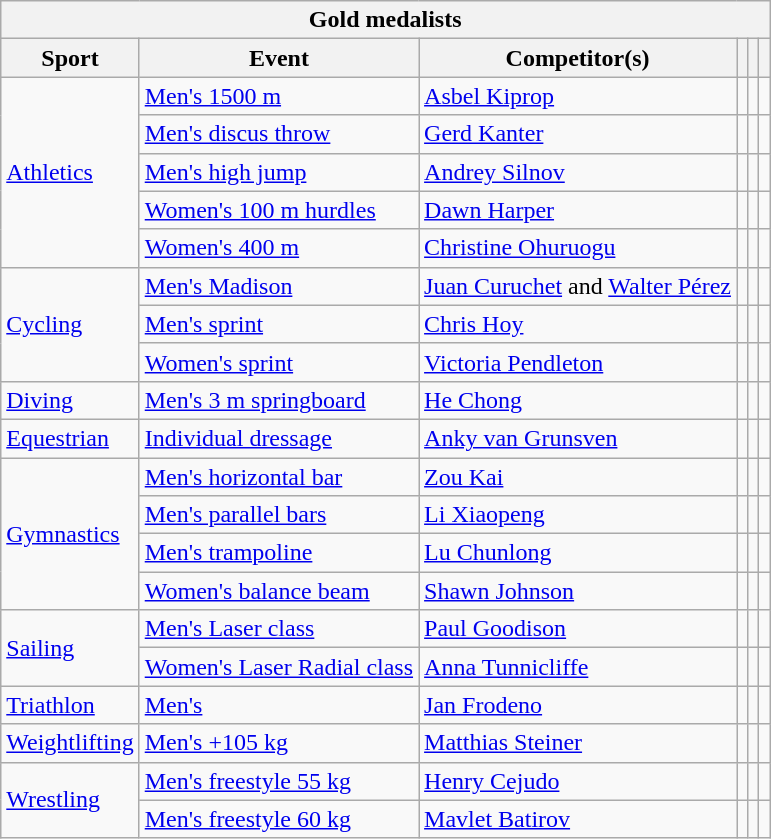<table class="wikitable">
<tr>
<th colspan="6">Gold medalists</th>
</tr>
<tr>
<th>Sport</th>
<th>Event</th>
<th>Competitor(s)</th>
<th></th>
<th></th>
<th></th>
</tr>
<tr>
<td rowspan=5><a href='#'>Athletics</a></td>
<td><a href='#'>Men's 1500 m</a></td>
<td><a href='#'>Asbel Kiprop</a></td>
<td></td>
<td></td>
<td></td>
</tr>
<tr>
<td><a href='#'>Men's discus throw</a></td>
<td><a href='#'>Gerd Kanter</a></td>
<td></td>
<td></td>
<td></td>
</tr>
<tr>
<td><a href='#'>Men's high jump</a></td>
<td><a href='#'>Andrey Silnov</a></td>
<td></td>
<td></td>
<td></td>
</tr>
<tr>
<td><a href='#'>Women's 100 m hurdles</a></td>
<td><a href='#'>Dawn Harper</a></td>
<td></td>
<td></td>
<td></td>
</tr>
<tr>
<td><a href='#'>Women's 400 m</a></td>
<td><a href='#'>Christine Ohuruogu</a></td>
<td></td>
<td></td>
<td></td>
</tr>
<tr>
<td rowspan=3><a href='#'>Cycling</a></td>
<td><a href='#'>Men's Madison</a></td>
<td><a href='#'>Juan Curuchet</a> and <a href='#'>Walter Pérez</a></td>
<td></td>
<td></td>
<td></td>
</tr>
<tr>
<td><a href='#'>Men's sprint</a></td>
<td><a href='#'>Chris Hoy</a></td>
<td></td>
<td></td>
<td></td>
</tr>
<tr>
<td><a href='#'>Women's sprint</a></td>
<td><a href='#'>Victoria Pendleton</a></td>
<td></td>
<td></td>
<td></td>
</tr>
<tr>
<td><a href='#'>Diving</a></td>
<td><a href='#'>Men's 3 m springboard</a></td>
<td><a href='#'>He Chong</a></td>
<td></td>
<td></td>
<td></td>
</tr>
<tr>
<td><a href='#'>Equestrian</a></td>
<td><a href='#'>Individual dressage</a></td>
<td><a href='#'>Anky van Grunsven</a></td>
<td></td>
<td></td>
<td></td>
</tr>
<tr>
<td rowspan=4><a href='#'>Gymnastics</a></td>
<td><a href='#'>Men's horizontal bar</a></td>
<td><a href='#'>Zou Kai</a></td>
<td></td>
<td></td>
<td></td>
</tr>
<tr>
<td><a href='#'>Men's parallel bars</a></td>
<td><a href='#'>Li Xiaopeng</a></td>
<td></td>
<td></td>
<td></td>
</tr>
<tr>
<td><a href='#'>Men's trampoline</a></td>
<td><a href='#'>Lu Chunlong</a></td>
<td></td>
<td></td>
<td></td>
</tr>
<tr>
<td><a href='#'>Women's balance beam</a></td>
<td><a href='#'>Shawn Johnson</a></td>
<td></td>
<td></td>
<td></td>
</tr>
<tr>
<td rowspan=2><a href='#'>Sailing</a></td>
<td><a href='#'>Men's Laser class</a></td>
<td><a href='#'>Paul Goodison</a></td>
<td></td>
<td></td>
<td></td>
</tr>
<tr>
<td><a href='#'>Women's Laser Radial class</a></td>
<td><a href='#'>Anna Tunnicliffe</a></td>
<td></td>
<td></td>
<td></td>
</tr>
<tr>
<td><a href='#'>Triathlon</a></td>
<td><a href='#'>Men's</a></td>
<td><a href='#'>Jan Frodeno</a></td>
<td></td>
<td></td>
<td></td>
</tr>
<tr>
<td><a href='#'>Weightlifting</a></td>
<td><a href='#'>Men's +105 kg</a></td>
<td><a href='#'>Matthias Steiner</a></td>
<td></td>
<td></td>
<td></td>
</tr>
<tr>
<td rowspan=2><a href='#'>Wrestling</a></td>
<td><a href='#'>Men's freestyle 55 kg</a></td>
<td><a href='#'>Henry Cejudo</a></td>
<td></td>
<td></td>
<td></td>
</tr>
<tr>
<td><a href='#'>Men's freestyle 60 kg</a></td>
<td><a href='#'>Mavlet Batirov</a></td>
<td></td>
<td></td>
<td></td>
</tr>
</table>
